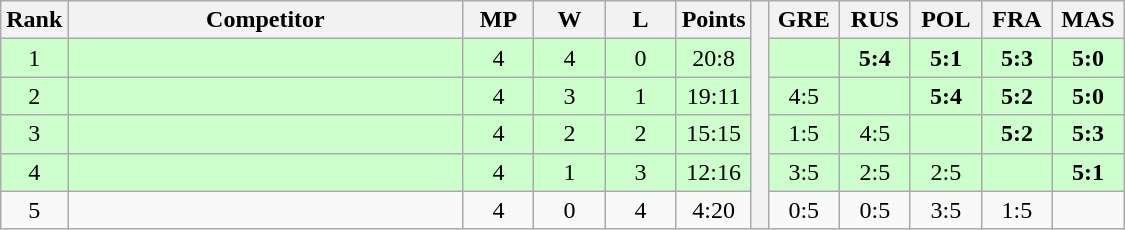<table class="wikitable" style="text-align:center">
<tr>
<th>Rank</th>
<th style="width:16em">Competitor</th>
<th style="width:2.5em">MP</th>
<th style="width:2.5em">W</th>
<th style="width:2.5em">L</th>
<th>Points</th>
<th rowspan="6"> </th>
<th style="width:2.5em">GRE</th>
<th style="width:2.5em">RUS</th>
<th style="width:2.5em">POL</th>
<th style="width:2.5em">FRA</th>
<th style="width:2.5em">MAS</th>
</tr>
<tr style="background:#cfc;">
<td>1</td>
<td style="text-align:left"></td>
<td>4</td>
<td>4</td>
<td>0</td>
<td>20:8</td>
<td></td>
<td><strong>5:4</strong></td>
<td><strong>5:1</strong></td>
<td><strong>5:3</strong></td>
<td><strong>5:0</strong></td>
</tr>
<tr style="background:#cfc;">
<td>2</td>
<td style="text-align:left"></td>
<td>4</td>
<td>3</td>
<td>1</td>
<td>19:11</td>
<td>4:5</td>
<td></td>
<td><strong>5:4</strong></td>
<td><strong>5:2</strong></td>
<td><strong>5:0</strong></td>
</tr>
<tr style="background:#cfc;">
<td>3</td>
<td style="text-align:left"></td>
<td>4</td>
<td>2</td>
<td>2</td>
<td>15:15</td>
<td>1:5</td>
<td>4:5</td>
<td></td>
<td><strong>5:2</strong></td>
<td><strong>5:3</strong></td>
</tr>
<tr style="background:#cfc;">
<td>4</td>
<td style="text-align:left"></td>
<td>4</td>
<td>1</td>
<td>3</td>
<td>12:16</td>
<td>3:5</td>
<td>2:5</td>
<td>2:5</td>
<td></td>
<td><strong>5:1</strong></td>
</tr>
<tr>
<td>5</td>
<td style="text-align:left"></td>
<td>4</td>
<td>0</td>
<td>4</td>
<td>4:20</td>
<td>0:5</td>
<td>0:5</td>
<td>3:5</td>
<td>1:5</td>
<td></td>
</tr>
</table>
